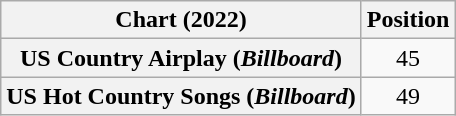<table class="wikitable sortable plainrowheaders" style="text-align:center">
<tr>
<th scope="col">Chart (2022)</th>
<th scope="col">Position</th>
</tr>
<tr>
<th scope="row">US Country Airplay (<em>Billboard</em>)</th>
<td>45</td>
</tr>
<tr>
<th scope="row">US Hot Country Songs (<em>Billboard</em>)</th>
<td>49</td>
</tr>
</table>
